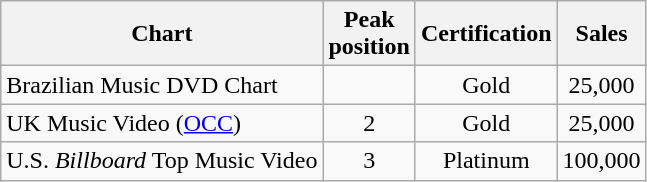<table class="wikitable sortable">
<tr>
<th>Chart</th>
<th>Peak<br>position</th>
<th>Certification</th>
<th>Sales</th>
</tr>
<tr>
<td align="left">Brazilian Music DVD Chart</td>
<td align="center"></td>
<td align="center">Gold</td>
<td align="center">25,000</td>
</tr>
<tr>
<td align="left">UK Music Video (<a href='#'>OCC</a>)</td>
<td align="center">2</td>
<td align="center">Gold</td>
<td align="center">25,000</td>
</tr>
<tr>
<td align="left">U.S. <em>Billboard</em> Top Music Video</td>
<td align="center">3</td>
<td align="center">Platinum</td>
<td align="center">100,000</td>
</tr>
</table>
